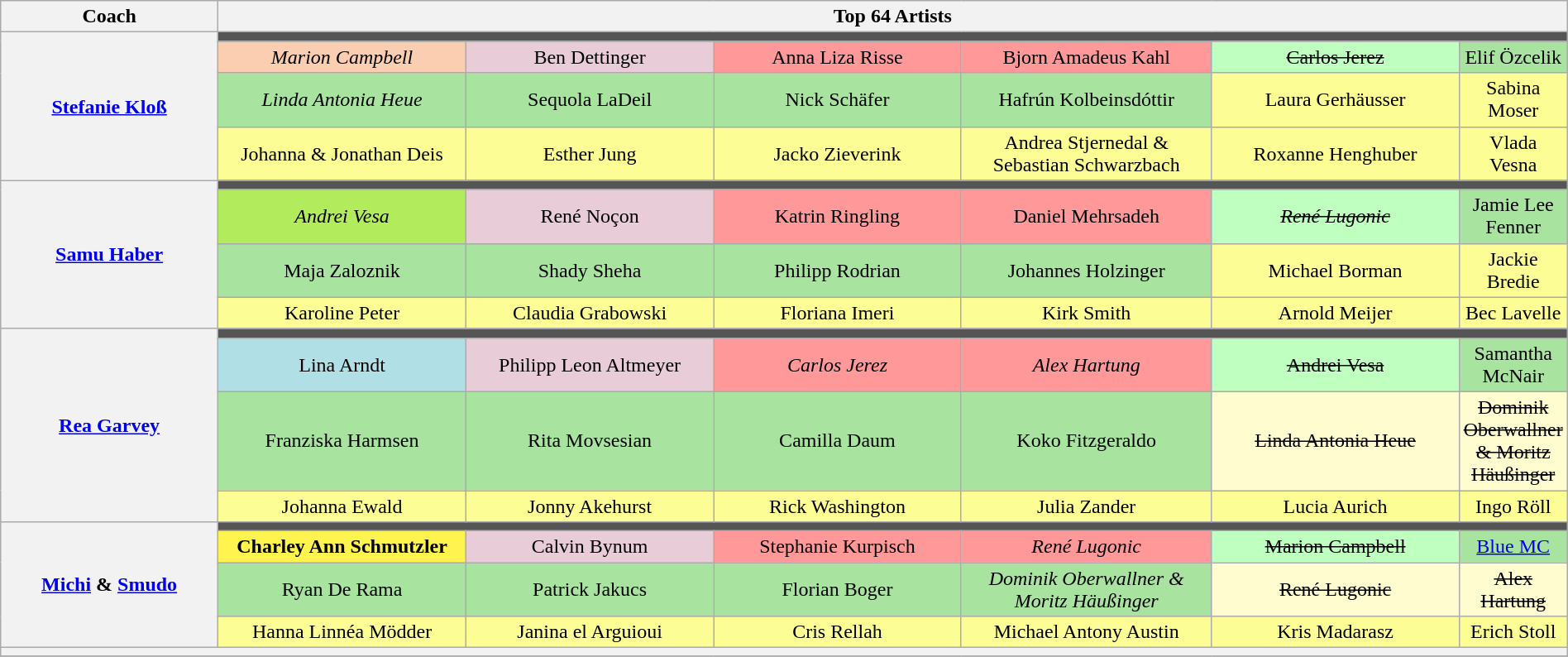<table class="wikitable" style="text-align:center; width:100%;">
<tr>
<th scope="col" style="width:15%;">Coach</th>
<th scope="col" style="width:85%;" colspan="6">Top 64 Artists</th>
</tr>
<tr>
<th rowspan="4"><a href='#'>Stefanie Kloß</a></th>
<td colspan=6 style="background:#555555;"></td>
</tr>
<tr>
<td width="17%" style="background:#FBCEB1;"><em>Marion Campbell</em></td>
<td width="17%" style="background:#E8CCD7;">Ben Dettinger</td>
<td width="17%" style="background:#FF9999;">Anna Liza Risse</td>
<td width="17%" style="background:#FF9999;">Bjorn Amadeus Kahl</td>
<td width="17%" style="background:#BFFFC0;"><s>Carlos Jerez</s></td>
<td width="17%" style="background:#A8E4A0;">Elif Özcelik</td>
</tr>
<tr>
<td style="background:#A8E4A0;"><em>Linda Antonia Heue</em></td>
<td style="background:#A8E4A0;">Sequola LaDeil</td>
<td style="background:#A8E4A0;">Nick Schäfer</td>
<td style="background:#A8E4A0;">Hafrún Kolbeinsdóttir</td>
<td style="background:#FDFD96;">Laura Gerhäusser</td>
<td style="background:#FDFD96;">Sabina Moser</td>
</tr>
<tr>
<td style="background:#FDFD96;">Johanna & Jonathan Deis</td>
<td style="background:#FDFD96;">Esther Jung</td>
<td style="background:#FDFD96;">Jacko Zieverink</td>
<td style="background:#FDFD96;">Andrea Stjernedal & Sebastian Schwarzbach</td>
<td style="background:#FDFD96;">Roxanne Henghuber</td>
<td style="background:#FDFD96;">Vlada Vesna</td>
</tr>
<tr>
<th scope="row" rowspan="4"><a href='#'>Samu Haber</a></th>
<td colspan=6 style="background:#555555;"></td>
</tr>
<tr>
<td style="background:#B2EC5D;"><em>Andrei Vesa</em></td>
<td style="background:#E8CCD7;">René Noçon</td>
<td style="background:#FF9999;">Katrin Ringling</td>
<td style="background:#FF9999;">Daniel Mehrsadeh</td>
<td style="background:#BFFFC0;"><s><em>René Lugonic</em></s></td>
<td style="background:#A8E4A0;">Jamie Lee Fenner</td>
</tr>
<tr>
<td style="background:#A8E4A0;">Maja Zaloznik</td>
<td style="background:#A8E4A0;">Shady Sheha</td>
<td style="background:#A8E4A0;">Philipp Rodrian</td>
<td style="background:#A8E4A0;">Johannes Holzinger</td>
<td style="background:#FDFD96;">Michael Borman</td>
<td style="background:#FDFD96;">Jackie Bredie</td>
</tr>
<tr>
<td style="background:#FDFD96;">Karoline Peter</td>
<td style="background:#FDFD96;">Claudia Grabowski</td>
<td style="background:#FDFD96;">Floriana Imeri</td>
<td style="background:#FDFD96;">Kirk Smith</td>
<td style="background:#FDFD96;">Arnold Meijer</td>
<td style="background:#FDFD96;">Bec Lavelle</td>
</tr>
<tr>
<th scope="row" rowspan="4"><a href='#'>Rea Garvey</a></th>
<td colspan=6 style="background:#555555;"></td>
</tr>
<tr>
<td style="background:#B0E0E6;">Lina Arndt</td>
<td style="background:#E8CCD7;">Philipp Leon Altmeyer</td>
<td style="background:#FF9999;"><em>Carlos Jerez</em></td>
<td style="background:#FF9999;"><em>Alex Hartung</em></td>
<td style="background:#BFFFC0;"><s>Andrei Vesa</s></td>
<td style="background:#A8E4A0;">Samantha McNair</td>
</tr>
<tr>
<td style="background:#A8E4A0;">Franziska Harmsen</td>
<td style="background:#A8E4A0;">Rita Movsesian</td>
<td style="background:#A8E4A0;">Camilla Daum</td>
<td style="background:#A8E4A0;">Koko Fitzgeraldo</td>
<td style="background:#FFFDD0;"><s>Linda Antonia Heue</s></td>
<td style="background:#FFFDD0;"><s>Dominik Oberwallner & Moritz Häußinger</s></td>
</tr>
<tr>
<td style="background:#FDFD96;">Johanna Ewald</td>
<td style="background:#FDFD96;">Jonny Akehurst</td>
<td style="background:#FDFD96;">Rick Washington</td>
<td style="background:#FDFD96;">Julia Zander</td>
<td style="background:#FDFD96;">Lucia Aurich</td>
<td style="background:#FDFD96;">Ingo Röll</td>
</tr>
<tr>
<th scope="row" rowspan="4"><a href='#'>Michi</a> & <a href='#'>Smudo</a></th>
<td colspan=6 style="background:#555555;"></td>
</tr>
<tr>
<td style="background:#FFF44F;"><strong>Charley Ann Schmutzler</strong></td>
<td style="background:#E8CCD7;">Calvin Bynum</td>
<td style="background:#FF9999;">Stephanie Kurpisch</td>
<td style="background:#FF9999;"><em>René Lugonic</em></td>
<td style="background:#BFFFC0;"><s>Marion Campbell</s></td>
<td style="background:#A8E4A0;"><a href='#'>Blue MC</a></td>
</tr>
<tr>
<td style="background:#A8E4A0;">Ryan De Rama</td>
<td style="background:#A8E4A0;">Patrick Jakucs</td>
<td style="background:#A8E4A0;">Florian Boger</td>
<td style="background:#A8E4A0;"><em>Dominik Oberwallner & Moritz Häußinger</em></td>
<td style="background:#FFFDD0;"><s>René Lugonic</s></td>
<td style="background:#FFFDD0;"><s>Alex Hartung</s></td>
</tr>
<tr>
<td style="background:#FDFD96;">Hanna Linnéa Mödder</td>
<td style="background:#FDFD96;">Janina el Arguioui</td>
<td style="background:#FDFD96;">Cris Rellah</td>
<td style="background:#FDFD96;">Michael Antony Austin</td>
<td style="background:#FDFD96;">Kris Madarasz</td>
<td style="background:#FDFD96;">Erich Stoll</td>
</tr>
<tr>
<th style="font-size:90%; line-height:12px;" colspan="7"><small></small></th>
</tr>
<tr>
</tr>
</table>
